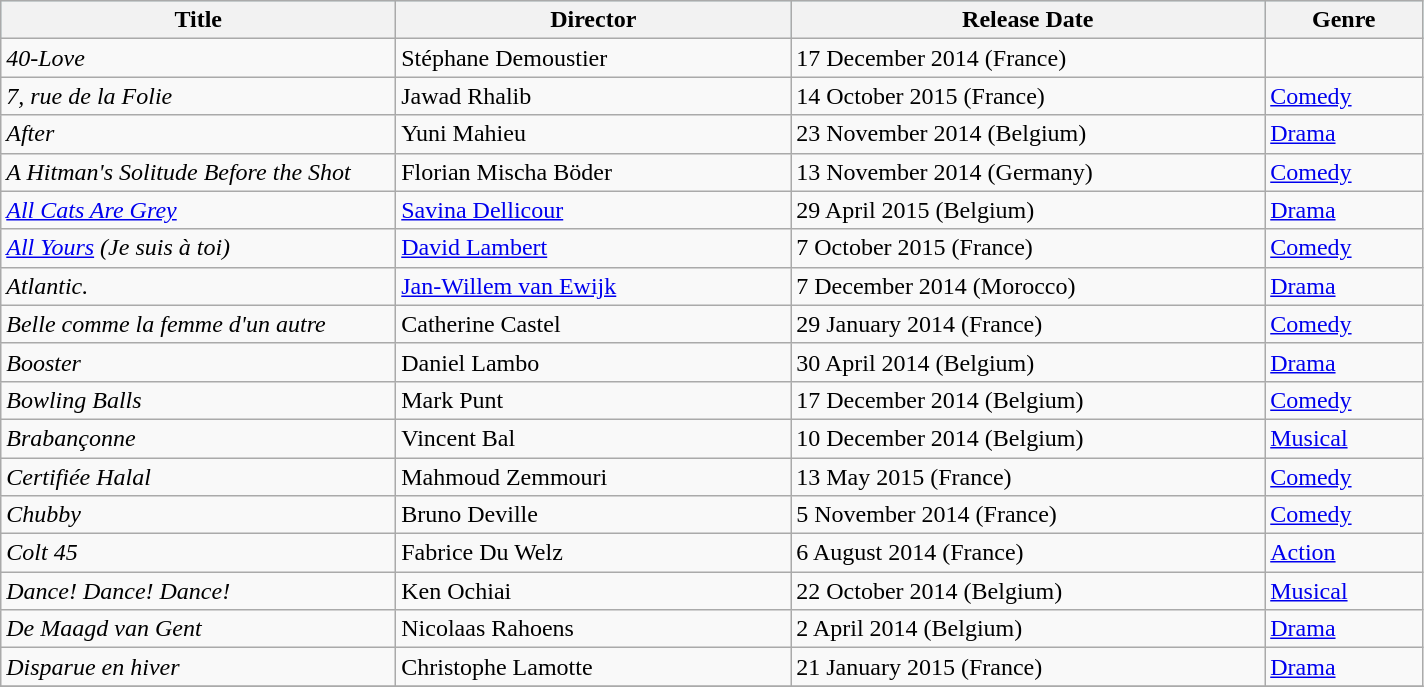<table class="wikitable">
<tr style="background:#b0e0e6; text-align:center;">
<th style="width:25%;">Title</th>
<th style="width:25%;">Director</th>
<th style="width:30%;">Release Date</th>
<th style="width:10%;">Genre</th>
</tr>
<tr>
<td><em>40-Love</em></td>
<td>Stéphane Demoustier</td>
<td>17 December 2014 (France)</td>
<td></td>
</tr>
<tr>
<td><em>7, rue de la Folie</em></td>
<td>Jawad Rhalib</td>
<td>14 October 2015 (France)</td>
<td><a href='#'>Comedy</a></td>
</tr>
<tr>
<td><em>After</em></td>
<td>Yuni Mahieu</td>
<td>23 November 2014 (Belgium)</td>
<td><a href='#'>Drama</a></td>
</tr>
<tr>
<td><em>A Hitman's Solitude Before the Shot</em></td>
<td>Florian Mischa Böder</td>
<td>13 November 2014 (Germany)</td>
<td><a href='#'>Comedy</a></td>
</tr>
<tr>
<td><em><a href='#'>All Cats Are Grey</a></em></td>
<td><a href='#'>Savina Dellicour</a></td>
<td>29 April 2015 (Belgium)</td>
<td><a href='#'>Drama</a></td>
</tr>
<tr>
<td><em><a href='#'>All Yours</a> (Je suis à toi)</em></td>
<td><a href='#'>David Lambert</a></td>
<td>7 October 2015 (France)</td>
<td><a href='#'>Comedy</a></td>
</tr>
<tr>
<td><em>Atlantic.</em></td>
<td><a href='#'>Jan-Willem van Ewijk</a></td>
<td>7 December 2014 (Morocco)</td>
<td><a href='#'>Drama</a></td>
</tr>
<tr>
<td><em>Belle comme la femme d'un autre</em></td>
<td>Catherine Castel</td>
<td>29 January 2014 (France)</td>
<td><a href='#'>Comedy</a></td>
</tr>
<tr>
<td><em>Booster</em></td>
<td>Daniel Lambo</td>
<td>30 April 2014 (Belgium)</td>
<td><a href='#'>Drama</a></td>
</tr>
<tr>
<td><em>Bowling Balls</em></td>
<td>Mark Punt</td>
<td>17 December 2014 (Belgium)</td>
<td><a href='#'>Comedy</a></td>
</tr>
<tr>
<td><em>Brabançonne</em></td>
<td>Vincent Bal</td>
<td>10 December 2014 (Belgium)</td>
<td><a href='#'>Musical</a></td>
</tr>
<tr>
<td><em>Certifiée Halal</em></td>
<td>Mahmoud Zemmouri</td>
<td>13 May 2015 (France)</td>
<td><a href='#'>Comedy</a></td>
</tr>
<tr>
<td><em>Chubby</em></td>
<td>Bruno Deville</td>
<td>5 November 2014 (France)</td>
<td><a href='#'>Comedy</a></td>
</tr>
<tr>
<td><em>Colt 45</em></td>
<td>Fabrice Du Welz</td>
<td>6 August 2014 (France)</td>
<td><a href='#'>Action</a></td>
</tr>
<tr>
<td><em>Dance! Dance! Dance!</em></td>
<td>Ken Ochiai</td>
<td>22 October 2014 (Belgium)</td>
<td><a href='#'>Musical</a></td>
</tr>
<tr>
<td><em>De Maagd van Gent</em></td>
<td>Nicolaas Rahoens</td>
<td>2 April 2014 (Belgium)</td>
<td><a href='#'>Drama</a></td>
</tr>
<tr>
<td><em>Disparue en hiver</em></td>
<td>Christophe Lamotte</td>
<td>21 January 2015 (France)</td>
<td><a href='#'>Drama</a></td>
</tr>
<tr>
</tr>
</table>
